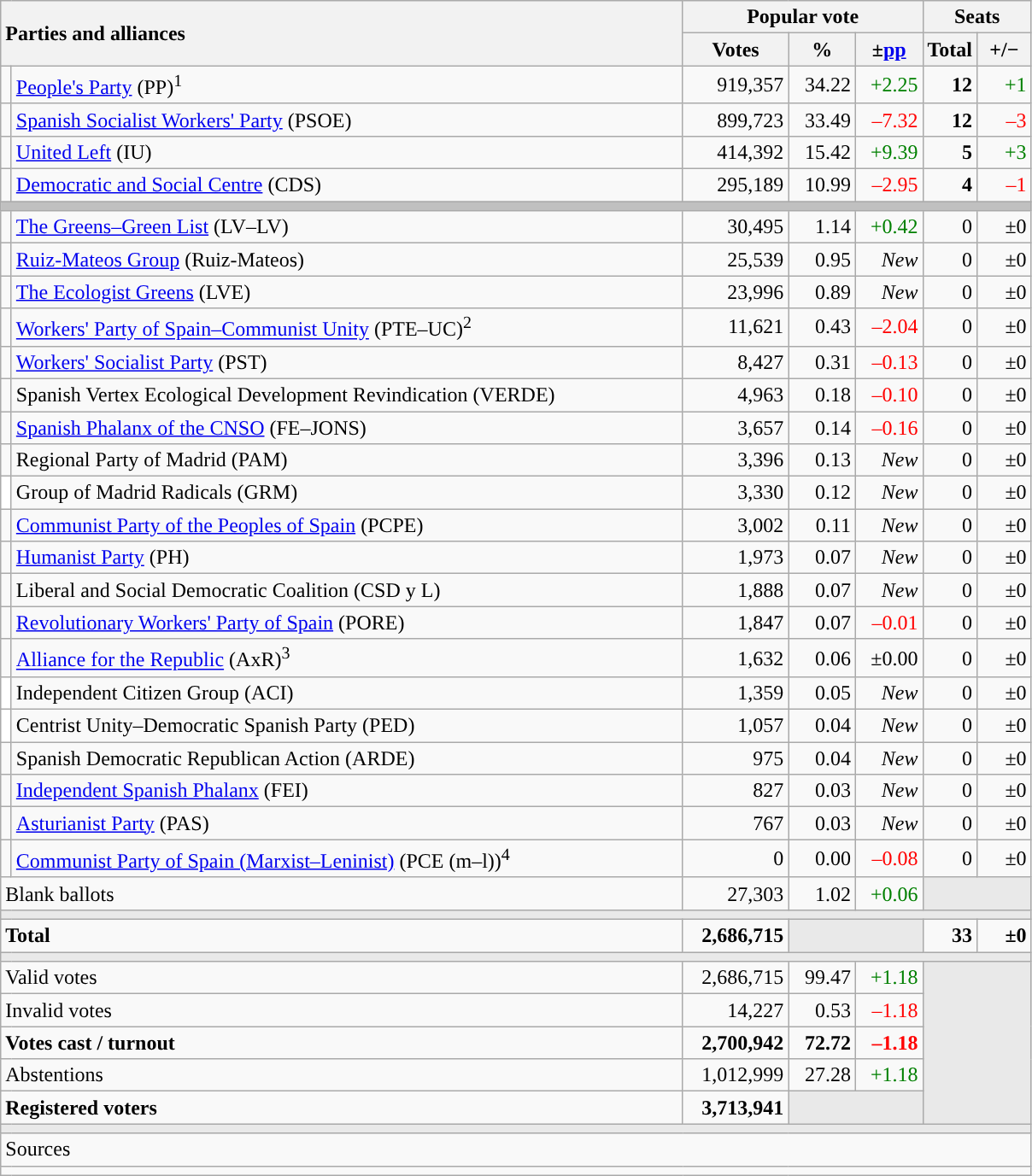<table class="wikitable" style="text-align:right;">
<tr>
<th style="text-align:left;" rowspan="2" colspan="2" width="525">Parties and alliances</th>
<th colspan="3">Popular vote</th>
<th colspan="2">Seats</th>
</tr>
<tr>
<th width="75">Votes</th>
<th width="45">%</th>
<th width="45">±<a href='#'>pp</a></th>
<th width="35">Total</th>
<th width="35">+/−</th>
</tr>
<tr>
<td width="1" style="color:inherit;background:"></td>
<td align="left"><a href='#'>People's Party</a> (PP)<sup>1</sup></td>
<td>919,357</td>
<td>34.22</td>
<td style="color:green;">+2.25</td>
<td><strong>12</strong></td>
<td style="color:green;">+1</td>
</tr>
<tr>
<td style="color:inherit;background:"></td>
<td align="left"><a href='#'>Spanish Socialist Workers' Party</a> (PSOE)</td>
<td>899,723</td>
<td>33.49</td>
<td style="color:red;">–7.32</td>
<td><strong>12</strong></td>
<td style="color:red;">–3</td>
</tr>
<tr>
<td style="color:inherit;background:"></td>
<td align="left"><a href='#'>United Left</a> (IU)</td>
<td>414,392</td>
<td>15.42</td>
<td style="color:green;">+9.39</td>
<td><strong>5</strong></td>
<td style="color:green;">+3</td>
</tr>
<tr>
<td style="color:inherit;background:"></td>
<td align="left"><a href='#'>Democratic and Social Centre</a> (CDS)</td>
<td>295,189</td>
<td>10.99</td>
<td style="color:red;">–2.95</td>
<td><strong>4</strong></td>
<td style="color:red;">–1</td>
</tr>
<tr>
<td colspan="7" bgcolor="#C0C0C0"></td>
</tr>
<tr>
<td style="color:inherit;background:"></td>
<td align="left"><a href='#'>The Greens–Green List</a> (LV–LV)</td>
<td>30,495</td>
<td>1.14</td>
<td style="color:green;">+0.42</td>
<td>0</td>
<td>±0</td>
</tr>
<tr>
<td style="color:inherit;background:"></td>
<td align="left"><a href='#'>Ruiz-Mateos Group</a> (Ruiz-Mateos)</td>
<td>25,539</td>
<td>0.95</td>
<td><em>New</em></td>
<td>0</td>
<td>±0</td>
</tr>
<tr>
<td style="color:inherit;background:"></td>
<td align="left"><a href='#'>The Ecologist Greens</a> (LVE)</td>
<td>23,996</td>
<td>0.89</td>
<td><em>New</em></td>
<td>0</td>
<td>±0</td>
</tr>
<tr>
<td style="color:inherit;background:"></td>
<td align="left"><a href='#'>Workers' Party of Spain–Communist Unity</a> (PTE–UC)<sup>2</sup></td>
<td>11,621</td>
<td>0.43</td>
<td style="color:red;">–2.04</td>
<td>0</td>
<td>±0</td>
</tr>
<tr>
<td style="color:inherit;background:"></td>
<td align="left"><a href='#'>Workers' Socialist Party</a> (PST)</td>
<td>8,427</td>
<td>0.31</td>
<td style="color:red;">–0.13</td>
<td>0</td>
<td>±0</td>
</tr>
<tr>
<td style="color:inherit;background:"></td>
<td align="left">Spanish Vertex Ecological Development Revindication (VERDE)</td>
<td>4,963</td>
<td>0.18</td>
<td style="color:red;">–0.10</td>
<td>0</td>
<td>±0</td>
</tr>
<tr>
<td style="color:inherit;background:"></td>
<td align="left"><a href='#'>Spanish Phalanx of the CNSO</a> (FE–JONS)</td>
<td>3,657</td>
<td>0.14</td>
<td style="color:red;">–0.16</td>
<td>0</td>
<td>±0</td>
</tr>
<tr>
<td style="color:inherit;background:"></td>
<td align="left">Regional Party of Madrid (PAM)</td>
<td>3,396</td>
<td>0.13</td>
<td><em>New</em></td>
<td>0</td>
<td>±0</td>
</tr>
<tr>
<td bgcolor="white"></td>
<td align="left">Group of Madrid Radicals (GRM)</td>
<td>3,330</td>
<td>0.12</td>
<td><em>New</em></td>
<td>0</td>
<td>±0</td>
</tr>
<tr>
<td style="color:inherit;background:"></td>
<td align="left"><a href='#'>Communist Party of the Peoples of Spain</a> (PCPE)</td>
<td>3,002</td>
<td>0.11</td>
<td><em>New</em></td>
<td>0</td>
<td>±0</td>
</tr>
<tr>
<td style="color:inherit;background:"></td>
<td align="left"><a href='#'>Humanist Party</a> (PH)</td>
<td>1,973</td>
<td>0.07</td>
<td><em>New</em></td>
<td>0</td>
<td>±0</td>
</tr>
<tr>
<td style="color:inherit;background:"></td>
<td align="left">Liberal and Social Democratic Coalition (CSD y L)</td>
<td>1,888</td>
<td>0.07</td>
<td><em>New</em></td>
<td>0</td>
<td>±0</td>
</tr>
<tr>
<td style="color:inherit;background:"></td>
<td align="left"><a href='#'>Revolutionary Workers' Party of Spain</a> (PORE)</td>
<td>1,847</td>
<td>0.07</td>
<td style="color:red;">–0.01</td>
<td>0</td>
<td>±0</td>
</tr>
<tr>
<td style="color:inherit;background:"></td>
<td align="left"><a href='#'>Alliance for the Republic</a> (AxR)<sup>3</sup></td>
<td>1,632</td>
<td>0.06</td>
<td>±0.00</td>
<td>0</td>
<td>±0</td>
</tr>
<tr>
<td bgcolor="white"></td>
<td align="left">Independent Citizen Group (ACI)</td>
<td>1,359</td>
<td>0.05</td>
<td><em>New</em></td>
<td>0</td>
<td>±0</td>
</tr>
<tr>
<td bgcolor="white"></td>
<td align="left">Centrist Unity–Democratic Spanish Party (PED)</td>
<td>1,057</td>
<td>0.04</td>
<td><em>New</em></td>
<td>0</td>
<td>±0</td>
</tr>
<tr>
<td style="color:inherit;background:"></td>
<td align="left">Spanish Democratic Republican Action (ARDE)</td>
<td>975</td>
<td>0.04</td>
<td><em>New</em></td>
<td>0</td>
<td>±0</td>
</tr>
<tr>
<td style="color:inherit;background:"></td>
<td align="left"><a href='#'>Independent Spanish Phalanx</a> (FEI)</td>
<td>827</td>
<td>0.03</td>
<td><em>New</em></td>
<td>0</td>
<td>±0</td>
</tr>
<tr>
<td style="color:inherit;background:"></td>
<td align="left"><a href='#'>Asturianist Party</a> (PAS)</td>
<td>767</td>
<td>0.03</td>
<td><em>New</em></td>
<td>0</td>
<td>±0</td>
</tr>
<tr>
<td style="color:inherit;background:"></td>
<td align="left"><a href='#'>Communist Party of Spain (Marxist–Leninist)</a> (PCE (m–l))<sup>4</sup></td>
<td>0</td>
<td>0.00</td>
<td style="color:red;">–0.08</td>
<td>0</td>
<td>±0</td>
</tr>
<tr>
<td align="left" colspan="2">Blank ballots</td>
<td>27,303</td>
<td>1.02</td>
<td style="color:green;">+0.06</td>
<td bgcolor="#E9E9E9" colspan="2"></td>
</tr>
<tr>
<td colspan="7" bgcolor="#E9E9E9"></td>
</tr>
<tr style="font-weight:bold;">
<td align="left" colspan="2">Total</td>
<td>2,686,715</td>
<td bgcolor="#E9E9E9" colspan="2"></td>
<td>33</td>
<td>±0</td>
</tr>
<tr>
<td colspan="7" bgcolor="#E9E9E9"></td>
</tr>
<tr>
<td align="left" colspan="2">Valid votes</td>
<td>2,686,715</td>
<td>99.47</td>
<td style="color:green;">+1.18</td>
<td bgcolor="#E9E9E9" colspan="2" rowspan="5"></td>
</tr>
<tr>
<td align="left" colspan="2">Invalid votes</td>
<td>14,227</td>
<td>0.53</td>
<td style="color:red;">–1.18</td>
</tr>
<tr style="font-weight:bold;">
<td align="left" colspan="2">Votes cast / turnout</td>
<td>2,700,942</td>
<td>72.72</td>
<td style="color:red;">–1.18</td>
</tr>
<tr>
<td align="left" colspan="2">Abstentions</td>
<td>1,012,999</td>
<td>27.28</td>
<td style="color:green;">+1.18</td>
</tr>
<tr style="font-weight:bold;">
<td align="left" colspan="2">Registered voters</td>
<td>3,713,941</td>
<td bgcolor="#E9E9E9" colspan="2"></td>
</tr>
<tr>
<td colspan="7" bgcolor="#E9E9E9"></td>
</tr>
<tr>
<td align="left" colspan="7">Sources</td>
</tr>
<tr>
<td colspan="7" style="text-align:left; max-width:790px;"></td>
</tr>
</table>
